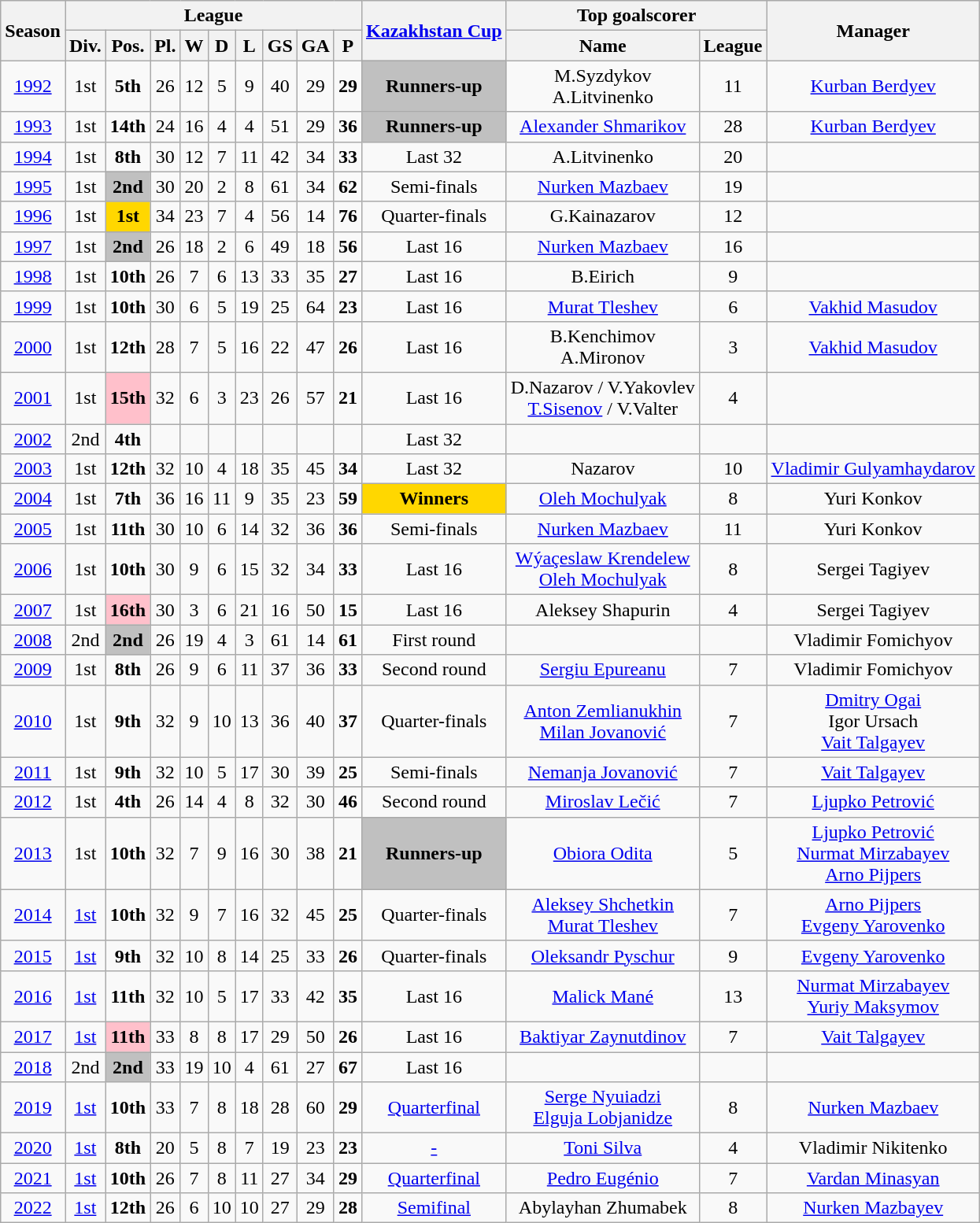<table class="wikitable mw-collapsible mw-collapsed" style="text-align:center;">
<tr style="background:#efefef;">
<th rowspan="2">Season</th>
<th colspan="9">League</th>
<th rowspan="2"><a href='#'>Kazakhstan Cup</a></th>
<th colspan="2">Top goalscorer</th>
<th rowspan="2">Manager</th>
</tr>
<tr>
<th>Div.</th>
<th>Pos.</th>
<th>Pl.</th>
<th>W</th>
<th>D</th>
<th>L</th>
<th>GS</th>
<th>GA</th>
<th>P</th>
<th>Name</th>
<th>League</th>
</tr>
<tr>
<td><a href='#'>1992</a></td>
<td>1st</td>
<td><strong>5th</strong></td>
<td>26</td>
<td>12</td>
<td>5</td>
<td>9</td>
<td>40</td>
<td>29</td>
<td><strong>29</strong></td>
<td style="background:silver;"><strong>Runners-up</strong></td>
<td> M.Syzdykov <br>  A.Litvinenko</td>
<td>11</td>
<td><a href='#'>Kurban Berdyev</a></td>
</tr>
<tr>
<td><a href='#'>1993</a></td>
<td>1st</td>
<td><strong>14th</strong></td>
<td>24</td>
<td>16</td>
<td>4</td>
<td>4</td>
<td>51</td>
<td>29</td>
<td><strong>36</strong></td>
<td style="background:silver;"><strong>Runners-up</strong></td>
<td> <a href='#'>Alexander Shmarikov</a></td>
<td>28</td>
<td><a href='#'>Kurban Berdyev</a></td>
</tr>
<tr>
<td><a href='#'>1994</a></td>
<td>1st</td>
<td><strong>8th</strong></td>
<td>30</td>
<td>12</td>
<td>7</td>
<td>11</td>
<td>42</td>
<td>34</td>
<td><strong>33</strong></td>
<td>Last 32</td>
<td> A.Litvinenko</td>
<td>20</td>
<td></td>
</tr>
<tr>
<td><a href='#'>1995</a></td>
<td>1st</td>
<td style="background:silver;"><strong>2nd</strong></td>
<td>30</td>
<td>20</td>
<td>2</td>
<td>8</td>
<td>61</td>
<td>34</td>
<td><strong>62</strong></td>
<td>Semi-finals</td>
<td> <a href='#'>Nurken Mazbaev</a></td>
<td>19</td>
<td></td>
</tr>
<tr>
<td><a href='#'>1996</a></td>
<td>1st</td>
<td style="background:gold;"><strong>1st</strong></td>
<td>34</td>
<td>23</td>
<td>7</td>
<td>4</td>
<td>56</td>
<td>14</td>
<td><strong>76</strong></td>
<td>Quarter-finals</td>
<td> G.Kainazarov</td>
<td>12</td>
<td></td>
</tr>
<tr>
<td><a href='#'>1997</a></td>
<td>1st</td>
<td style="background:silver;"><strong>2nd</strong></td>
<td>26</td>
<td>18</td>
<td>2</td>
<td>6</td>
<td>49</td>
<td>18</td>
<td><strong>56</strong></td>
<td>Last 16</td>
<td> <a href='#'>Nurken Mazbaev</a></td>
<td>16</td>
<td></td>
</tr>
<tr>
<td><a href='#'>1998</a></td>
<td>1st</td>
<td><strong>10th</strong></td>
<td>26</td>
<td>7</td>
<td>6</td>
<td>13</td>
<td>33</td>
<td>35</td>
<td><strong>27</strong></td>
<td>Last 16</td>
<td> B.Eirich</td>
<td>9</td>
<td></td>
</tr>
<tr>
<td><a href='#'>1999</a></td>
<td>1st</td>
<td><strong>10th</strong></td>
<td>30</td>
<td>6</td>
<td>5</td>
<td>19</td>
<td>25</td>
<td>64</td>
<td><strong>23</strong></td>
<td>Last 16</td>
<td> <a href='#'>Murat Tleshev</a></td>
<td>6</td>
<td><a href='#'>Vakhid Masudov</a></td>
</tr>
<tr>
<td><a href='#'>2000</a></td>
<td>1st</td>
<td><strong>12th</strong></td>
<td>28</td>
<td>7</td>
<td>5</td>
<td>16</td>
<td>22</td>
<td>47</td>
<td><strong>26</strong></td>
<td>Last 16</td>
<td> B.Kenchimov <br>  A.Mironov</td>
<td>3</td>
<td><a href='#'>Vakhid Masudov</a></td>
</tr>
<tr>
<td><a href='#'>2001</a></td>
<td>1st</td>
<td style="background:pink;"><strong>15th</strong></td>
<td>32</td>
<td>6</td>
<td>3</td>
<td>23</td>
<td>26</td>
<td>57</td>
<td><strong>21</strong></td>
<td>Last 16</td>
<td> D.Nazarov /  V.Yakovlev <br>  <a href='#'>T.Sisenov</a> /  V.Valter</td>
<td>4</td>
<td></td>
</tr>
<tr>
<td><a href='#'>2002</a></td>
<td>2nd</td>
<td><strong>4th</strong></td>
<td></td>
<td></td>
<td></td>
<td></td>
<td></td>
<td></td>
<td><strong> </strong></td>
<td>Last 32</td>
<td></td>
<td></td>
<td></td>
</tr>
<tr>
<td><a href='#'>2003</a></td>
<td>1st</td>
<td><strong>12th</strong></td>
<td>32</td>
<td>10</td>
<td>4</td>
<td>18</td>
<td>35</td>
<td>45</td>
<td><strong>34</strong></td>
<td>Last 32</td>
<td> Nazarov</td>
<td>10</td>
<td><a href='#'>Vladimir Gulyamhaydarov</a></td>
</tr>
<tr>
<td><a href='#'>2004</a></td>
<td>1st</td>
<td><strong>7th</strong></td>
<td>36</td>
<td>16</td>
<td>11</td>
<td>9</td>
<td>35</td>
<td>23</td>
<td><strong>59</strong></td>
<td style="background:gold;"><strong>Winners</strong></td>
<td> <a href='#'>Oleh Mochulyak</a></td>
<td>8</td>
<td>Yuri Konkov</td>
</tr>
<tr>
<td><a href='#'>2005</a></td>
<td>1st</td>
<td><strong>11th</strong></td>
<td>30</td>
<td>10</td>
<td>6</td>
<td>14</td>
<td>32</td>
<td>36</td>
<td><strong>36</strong></td>
<td>Semi-finals</td>
<td> <a href='#'>Nurken Mazbaev</a></td>
<td>11</td>
<td>Yuri Konkov</td>
</tr>
<tr>
<td><a href='#'>2006</a></td>
<td>1st</td>
<td><strong>10th</strong></td>
<td>30</td>
<td>9</td>
<td>6</td>
<td>15</td>
<td>32</td>
<td>34</td>
<td><strong>33</strong></td>
<td>Last 16</td>
<td> <a href='#'>Wýaçeslaw Krendelew</a> <br>  <a href='#'>Oleh Mochulyak</a></td>
<td>8</td>
<td>Sergei Tagiyev</td>
</tr>
<tr>
<td><a href='#'>2007</a></td>
<td>1st</td>
<td style="background:pink;"><strong>16th</strong></td>
<td>30</td>
<td>3</td>
<td>6</td>
<td>21</td>
<td>16</td>
<td>50</td>
<td><strong>15</strong></td>
<td>Last 16</td>
<td> Aleksey Shapurin</td>
<td>4</td>
<td>Sergei Tagiyev</td>
</tr>
<tr>
<td><a href='#'>2008</a></td>
<td>2nd</td>
<td style="background:silver;"><strong>2nd</strong></td>
<td>26</td>
<td>19</td>
<td>4</td>
<td>3</td>
<td>61</td>
<td>14</td>
<td><strong>61</strong></td>
<td>First round</td>
<td></td>
<td></td>
<td>Vladimir Fomichyov</td>
</tr>
<tr>
<td><a href='#'>2009</a></td>
<td>1st</td>
<td><strong>8th</strong></td>
<td>26</td>
<td>9</td>
<td>6</td>
<td>11</td>
<td>37</td>
<td>36</td>
<td><strong>33</strong></td>
<td>Second round</td>
<td> <a href='#'>Sergiu Epureanu</a></td>
<td>7</td>
<td>Vladimir Fomichyov</td>
</tr>
<tr>
<td><a href='#'>2010</a></td>
<td>1st</td>
<td><strong>9th</strong></td>
<td>32</td>
<td>9</td>
<td>10</td>
<td>13</td>
<td>36</td>
<td>40</td>
<td><strong>37</strong></td>
<td>Quarter-finals</td>
<td> <a href='#'>Anton Zemlianukhin</a> <br>  <a href='#'>Milan Jovanović</a></td>
<td>7</td>
<td><a href='#'>Dmitry Ogai</a> <br> Igor Ursach <br> <a href='#'>Vait Talgayev</a></td>
</tr>
<tr>
<td><a href='#'>2011</a></td>
<td>1st</td>
<td><strong>9th</strong></td>
<td>32</td>
<td>10</td>
<td>5</td>
<td>17</td>
<td>30</td>
<td>39</td>
<td><strong>25</strong></td>
<td>Semi-finals</td>
<td> <a href='#'>Nemanja Jovanović</a></td>
<td>7</td>
<td><a href='#'>Vait Talgayev</a></td>
</tr>
<tr>
<td><a href='#'>2012</a></td>
<td>1st</td>
<td><strong>4th</strong></td>
<td>26</td>
<td>14</td>
<td>4</td>
<td>8</td>
<td>32</td>
<td>30</td>
<td><strong>46</strong></td>
<td>Second round</td>
<td> <a href='#'>Miroslav Lečić</a></td>
<td>7</td>
<td><a href='#'>Ljupko Petrović</a></td>
</tr>
<tr>
<td><a href='#'>2013</a></td>
<td>1st</td>
<td><strong>10th</strong></td>
<td>32</td>
<td>7</td>
<td>9</td>
<td>16</td>
<td>30</td>
<td>38</td>
<td><strong>21</strong></td>
<td style="background:silver"><strong>Runners-up</strong></td>
<td> <a href='#'>Obiora Odita</a></td>
<td>5</td>
<td><a href='#'>Ljupko Petrović</a> <br> <a href='#'>Nurmat Mirzabayev</a> <br> <a href='#'>Arno Pijpers</a></td>
</tr>
<tr>
<td><a href='#'>2014</a></td>
<td><a href='#'>1st</a></td>
<td><strong>10th</strong></td>
<td>32</td>
<td>9</td>
<td>7</td>
<td>16</td>
<td>32</td>
<td>45</td>
<td><strong>25</strong></td>
<td>Quarter-finals</td>
<td> <a href='#'>Aleksey Shchetkin</a> <br>  <a href='#'>Murat Tleshev</a></td>
<td>7</td>
<td><a href='#'>Arno Pijpers</a> <br> <a href='#'>Evgeny Yarovenko</a></td>
</tr>
<tr>
<td><a href='#'>2015</a></td>
<td><a href='#'>1st</a></td>
<td><strong>9th</strong></td>
<td>32</td>
<td>10</td>
<td>8</td>
<td>14</td>
<td>25</td>
<td>33</td>
<td><strong>26</strong></td>
<td>Quarter-finals</td>
<td> <a href='#'>Oleksandr Pyschur</a></td>
<td>9</td>
<td><a href='#'>Evgeny Yarovenko</a></td>
</tr>
<tr>
<td><a href='#'>2016</a></td>
<td><a href='#'>1st</a></td>
<td><strong>11th</strong></td>
<td>32</td>
<td>10</td>
<td>5</td>
<td>17</td>
<td>33</td>
<td>42</td>
<td><strong>35</strong></td>
<td>Last 16</td>
<td> <a href='#'>Malick Mané</a></td>
<td>13</td>
<td><a href='#'>Nurmat Mirzabayev</a> <br> <a href='#'>Yuriy Maksymov</a></td>
</tr>
<tr>
<td><a href='#'>2017</a></td>
<td><a href='#'>1st</a></td>
<td style="background:pink;"><strong>11th</strong></td>
<td>33</td>
<td>8</td>
<td>8</td>
<td>17</td>
<td>29</td>
<td>50</td>
<td><strong>26</strong></td>
<td>Last 16</td>
<td> <a href='#'>Baktiyar Zaynutdinov</a></td>
<td>7</td>
<td><a href='#'>Vait Talgayev</a></td>
</tr>
<tr>
<td><a href='#'>2018</a></td>
<td>2nd</td>
<td style="background:silver;"><strong>2nd</strong></td>
<td>33</td>
<td>19</td>
<td>10</td>
<td>4</td>
<td>61</td>
<td>27</td>
<td><strong>67</strong></td>
<td>Last 16</td>
<td></td>
<td></td>
<td></td>
</tr>
<tr>
<td><a href='#'>2019</a></td>
<td><a href='#'>1st</a></td>
<td><strong>10th</strong></td>
<td>33</td>
<td>7</td>
<td>8</td>
<td>18</td>
<td>28</td>
<td>60</td>
<td><strong>29</strong></td>
<td><a href='#'>Quarterfinal</a></td>
<td> <a href='#'>Serge Nyuiadzi</a> <br>  <a href='#'>Elguja Lobjanidze</a></td>
<td>8</td>
<td><a href='#'>Nurken Mazbaev</a></td>
</tr>
<tr>
<td><a href='#'>2020</a></td>
<td><a href='#'>1st</a></td>
<td><strong>8th</strong></td>
<td>20</td>
<td>5</td>
<td>8</td>
<td>7</td>
<td>19</td>
<td>23</td>
<td><strong>23</strong></td>
<td><a href='#'>-</a></td>
<td> <a href='#'>Toni Silva</a></td>
<td>4</td>
<td>Vladimir Nikitenko</td>
</tr>
<tr>
<td><a href='#'>2021</a></td>
<td><a href='#'>1st</a></td>
<td><strong>10th</strong></td>
<td>26</td>
<td>7</td>
<td>8</td>
<td>11</td>
<td>27</td>
<td>34</td>
<td><strong>29</strong></td>
<td><a href='#'>Quarterfinal</a></td>
<td> <a href='#'>Pedro Eugénio</a></td>
<td>7</td>
<td><a href='#'>Vardan Minasyan</a></td>
</tr>
<tr>
<td><a href='#'>2022</a></td>
<td><a href='#'>1st</a></td>
<td><strong>12th</strong></td>
<td>26</td>
<td>6</td>
<td>10</td>
<td>10</td>
<td>27</td>
<td>29</td>
<td><strong>28</strong></td>
<td><a href='#'>Semifinal</a></td>
<td> Abylayhan Zhumabek</td>
<td>8</td>
<td><a href='#'>Nurken Mazbayev</a></td>
</tr>
</table>
